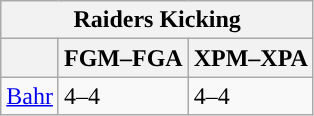<table class="wikitable">
<tr>
<th colspan="3">Raiders Kicking</th>
</tr>
<tr>
<th></th>
<th>FGM–FGA</th>
<th>XPM–XPA</th>
</tr>
<tr>
<td><a href='#'>Bahr</a></td>
<td>4–4</td>
<td>4–4</td>
</tr>
</table>
